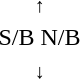<table style="text-align:center;">
<tr>
<td><small>  ↑ </small></td>
</tr>
<tr>
<td> <span>S/B N/B</span> </td>
</tr>
<tr>
<td><small> ↓  </small></td>
</tr>
</table>
